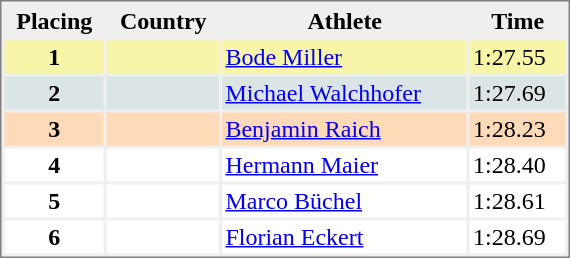<table style="border-style:solid;border-width:1px;border-color:#808080;background-color:#EFEFEF" cellspacing="2" cellpadding="2" width="380px">
<tr bgcolor="#EFEFEF">
<th align=center>Placing</th>
<th align=center>Country</th>
<th align=center>Athlete</th>
<th align=center>Time</th>
</tr>
<tr align="center" valign="top" bgcolor="#F7F6A8">
<th>1</th>
<td align=left></td>
<td align="left"><a href='#'>Bode Miller</a></td>
<td align="left">1:27.55</td>
</tr>
<tr align="center" valign="top" bgcolor="#DCE5E5">
<th>2</th>
<td align=left></td>
<td align="left"><a href='#'>Michael Walchhofer</a></td>
<td align="left">1:27.69</td>
</tr>
<tr align="center" valign="top" bgcolor="#FFDAB9">
<th>3</th>
<td align=left></td>
<td align="left"><a href='#'>Benjamin Raich</a></td>
<td align="left">1:28.23</td>
</tr>
<tr align="center" valign="top" bgcolor="#FFFFFF">
<th>4</th>
<td align=left></td>
<td align="left"><a href='#'>Hermann Maier</a></td>
<td align="left">1:28.40</td>
</tr>
<tr align="center" valign="top" bgcolor="#FFFFFF">
<th>5</th>
<td align=left></td>
<td align="left"><a href='#'>Marco Büchel</a></td>
<td align="left">1:28.61</td>
</tr>
<tr align="center" valign="top" bgcolor="#FFFFFF">
<th>6</th>
<td align=left></td>
<td align="left"><a href='#'>Florian Eckert</a></td>
<td align="left">1:28.69</td>
</tr>
</table>
